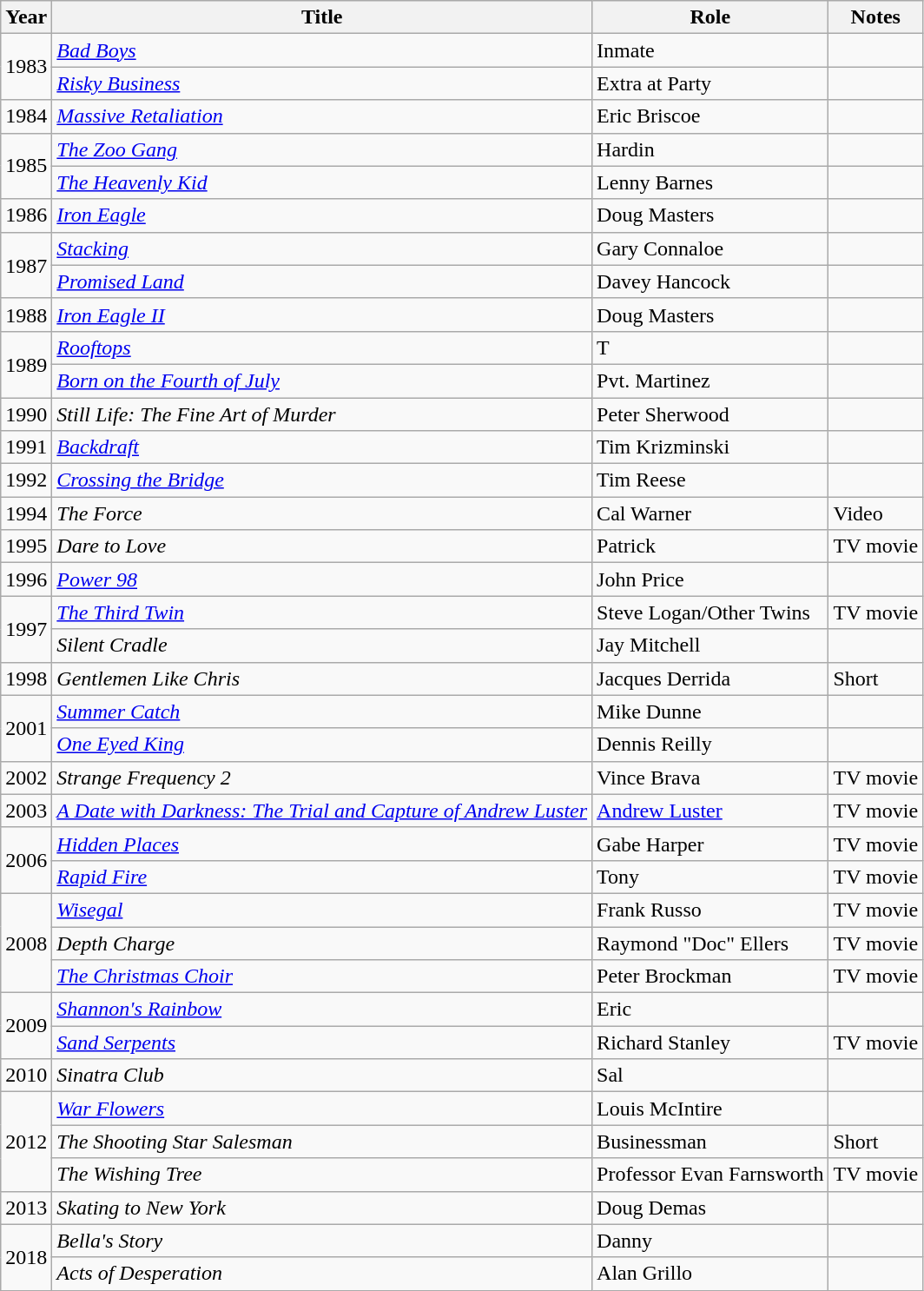<table class="wikitable plainrowheaders sortable" style="margin-right: 0;">
<tr>
<th>Year</th>
<th>Title</th>
<th>Role</th>
<th>Notes</th>
</tr>
<tr>
<td rowspan=2>1983</td>
<td><em><a href='#'>Bad Boys</a></em></td>
<td>Inmate</td>
<td></td>
</tr>
<tr>
<td><em><a href='#'>Risky Business</a></em></td>
<td>Extra at Party</td>
<td></td>
</tr>
<tr>
<td>1984</td>
<td><em><a href='#'>Massive Retaliation</a></em></td>
<td>Eric Briscoe</td>
<td></td>
</tr>
<tr>
<td rowspan="2">1985</td>
<td><em><a href='#'>The Zoo Gang</a></em></td>
<td>Hardin</td>
<td></td>
</tr>
<tr>
<td><em><a href='#'>The Heavenly Kid</a></em></td>
<td>Lenny Barnes</td>
<td></td>
</tr>
<tr>
<td>1986</td>
<td><em><a href='#'>Iron Eagle</a></em></td>
<td>Doug Masters</td>
<td></td>
</tr>
<tr>
<td rowspan="2">1987</td>
<td><em><a href='#'>Stacking</a></em></td>
<td>Gary Connaloe</td>
<td></td>
</tr>
<tr>
<td><em><a href='#'>Promised Land</a></em></td>
<td>Davey Hancock</td>
<td></td>
</tr>
<tr>
<td>1988</td>
<td><em><a href='#'>Iron Eagle II</a></em></td>
<td>Doug Masters</td>
<td></td>
</tr>
<tr>
<td rowspan="2">1989</td>
<td><em><a href='#'>Rooftops</a></em></td>
<td>T</td>
<td></td>
</tr>
<tr>
<td><em><a href='#'>Born on the Fourth of July</a></em></td>
<td>Pvt. Martinez</td>
<td></td>
</tr>
<tr>
<td>1990</td>
<td><em>Still Life: The Fine Art of Murder</em></td>
<td>Peter Sherwood</td>
<td></td>
</tr>
<tr>
<td>1991</td>
<td><em><a href='#'>Backdraft</a></em></td>
<td>Tim Krizminski</td>
<td></td>
</tr>
<tr>
<td>1992</td>
<td><em><a href='#'>Crossing the Bridge</a></em></td>
<td>Tim Reese</td>
<td></td>
</tr>
<tr>
<td>1994</td>
<td><em>The Force</em></td>
<td>Cal Warner</td>
<td>Video</td>
</tr>
<tr>
<td>1995</td>
<td><em>Dare to Love</em></td>
<td>Patrick</td>
<td>TV movie</td>
</tr>
<tr>
<td>1996</td>
<td><em><a href='#'>Power 98</a></em></td>
<td>John Price</td>
<td></td>
</tr>
<tr>
<td rowspan="2">1997</td>
<td><em><a href='#'>The Third Twin</a></em></td>
<td>Steve Logan/Other Twins</td>
<td>TV movie</td>
</tr>
<tr>
<td><em>Silent Cradle</em></td>
<td>Jay Mitchell</td>
<td></td>
</tr>
<tr>
<td>1998</td>
<td><em>Gentlemen Like Chris</em></td>
<td>Jacques Derrida</td>
<td>Short</td>
</tr>
<tr>
<td rowspan="2">2001</td>
<td><em><a href='#'>Summer Catch</a></em></td>
<td>Mike Dunne</td>
<td></td>
</tr>
<tr>
<td><em><a href='#'>One Eyed King</a></em></td>
<td>Dennis Reilly</td>
<td></td>
</tr>
<tr>
<td>2002</td>
<td><em>Strange Frequency 2</em></td>
<td>Vince Brava</td>
<td>TV movie</td>
</tr>
<tr>
<td>2003</td>
<td><em><a href='#'>A Date with Darkness: The Trial and Capture of Andrew Luster</a></em></td>
<td><a href='#'>Andrew Luster</a></td>
<td>TV movie</td>
</tr>
<tr>
<td rowspan="2">2006</td>
<td><em><a href='#'>Hidden Places</a></em></td>
<td>Gabe Harper</td>
<td>TV movie</td>
</tr>
<tr>
<td><em><a href='#'>Rapid Fire</a></em></td>
<td>Tony</td>
<td>TV movie</td>
</tr>
<tr>
<td rowspan="3">2008</td>
<td><em><a href='#'>Wisegal</a></em></td>
<td>Frank Russo</td>
<td>TV movie</td>
</tr>
<tr>
<td><em>Depth Charge</em></td>
<td>Raymond "Doc" Ellers</td>
<td>TV movie</td>
</tr>
<tr>
<td><em><a href='#'>The Christmas Choir</a></em></td>
<td>Peter Brockman</td>
<td>TV movie</td>
</tr>
<tr>
<td rowspan="2">2009</td>
<td><em><a href='#'>Shannon's Rainbow</a></em></td>
<td>Eric</td>
<td></td>
</tr>
<tr>
<td><em><a href='#'>Sand Serpents</a></em></td>
<td>Richard Stanley</td>
<td>TV movie</td>
</tr>
<tr>
<td>2010</td>
<td><em>Sinatra Club</em></td>
<td>Sal</td>
<td></td>
</tr>
<tr>
<td rowspan="3">2012</td>
<td><em><a href='#'>War Flowers</a></em></td>
<td>Louis McIntire</td>
<td></td>
</tr>
<tr>
<td><em>The Shooting Star Salesman</em></td>
<td>Businessman</td>
<td>Short</td>
</tr>
<tr>
<td><em>The Wishing Tree</em></td>
<td>Professor Evan Farnsworth</td>
<td>TV movie</td>
</tr>
<tr>
<td>2013</td>
<td><em>Skating to New York</em></td>
<td>Doug Demas</td>
<td></td>
</tr>
<tr>
<td rowspan="2">2018</td>
<td><em>Bella's Story</em></td>
<td>Danny</td>
<td></td>
</tr>
<tr>
<td><em>Acts of Desperation</em></td>
<td>Alan Grillo</td>
<td></td>
</tr>
</table>
